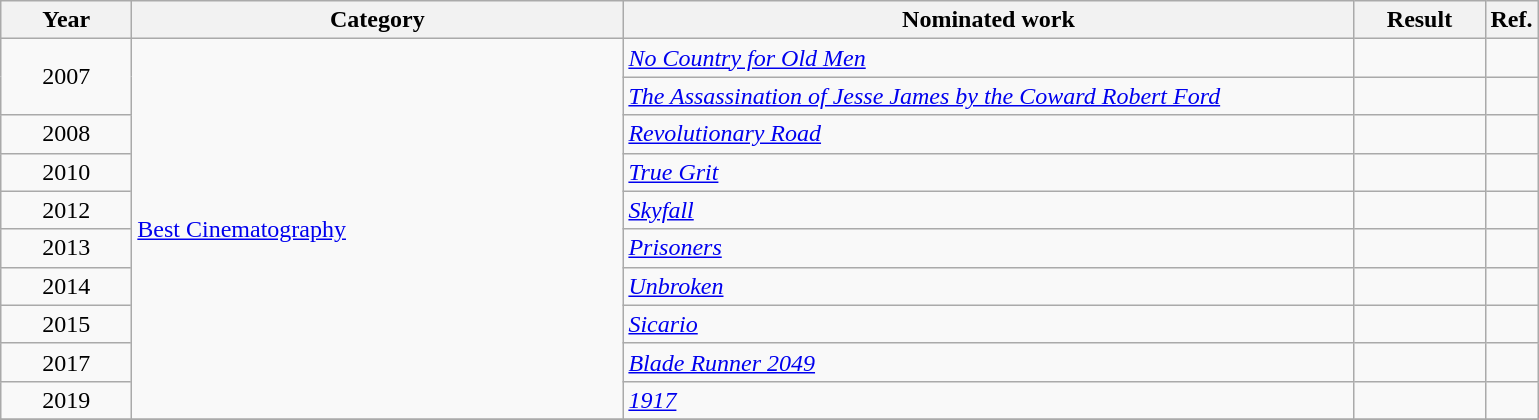<table class=wikitable>
<tr>
<th scope="col" style="width:5em;">Year</th>
<th scope="col" style="width:20em;">Category</th>
<th scope="col" style="width:30em;">Nominated work</th>
<th scope="col" style="width:5em;">Result</th>
<th>Ref.</th>
</tr>
<tr>
<td style="text-align:center;", rowspan=2>2007</td>
<td rowspan=10><a href='#'>Best Cinematography</a></td>
<td><em><a href='#'>No Country for Old Men</a></em></td>
<td></td>
<td></td>
</tr>
<tr>
<td><em><a href='#'>The Assassination of Jesse James by the Coward Robert Ford</a></em></td>
<td></td>
<td></td>
</tr>
<tr>
<td style="text-align:center;">2008</td>
<td><em><a href='#'>Revolutionary Road</a></em></td>
<td></td>
<td></td>
</tr>
<tr>
<td style="text-align:center;">2010</td>
<td><em><a href='#'>True Grit</a></em></td>
<td></td>
<td></td>
</tr>
<tr>
<td style="text-align:center;">2012</td>
<td><em><a href='#'>Skyfall</a></em></td>
<td></td>
<td></td>
</tr>
<tr>
<td style="text-align:center;">2013</td>
<td><em><a href='#'>Prisoners</a></em></td>
<td></td>
<td></td>
</tr>
<tr>
<td style="text-align:center;">2014</td>
<td><em><a href='#'>Unbroken</a></em></td>
<td></td>
<td></td>
</tr>
<tr>
<td style="text-align:center;">2015</td>
<td><em><a href='#'>Sicario</a></em></td>
<td></td>
<td></td>
</tr>
<tr>
<td style="text-align:center;">2017</td>
<td><em><a href='#'>Blade Runner 2049</a></em></td>
<td></td>
<td></td>
</tr>
<tr>
<td style="text-align:center;">2019</td>
<td><em><a href='#'>1917</a></em></td>
<td></td>
<td></td>
</tr>
<tr>
</tr>
</table>
